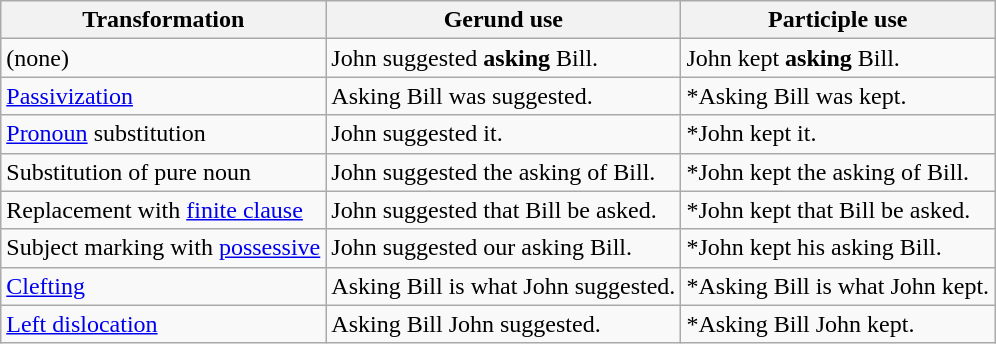<table class="wikitable">
<tr>
<th>Transformation</th>
<th>Gerund use</th>
<th>Participle use</th>
</tr>
<tr>
<td>(none)</td>
<td>John suggested <strong>asking</strong> Bill.</td>
<td>John kept <strong>asking</strong> Bill.</td>
</tr>
<tr>
<td><a href='#'>Passivization</a></td>
<td>Asking Bill was suggested.</td>
<td>*Asking Bill was kept.</td>
</tr>
<tr>
<td><a href='#'>Pronoun</a> substitution</td>
<td>John suggested it.</td>
<td>*John kept it.</td>
</tr>
<tr>
<td>Substitution of pure noun</td>
<td>John suggested the asking of Bill.</td>
<td>*John kept the asking of Bill.</td>
</tr>
<tr>
<td>Replacement with <a href='#'>finite clause</a></td>
<td>John suggested that Bill be asked.</td>
<td>*John kept that Bill be asked.</td>
</tr>
<tr>
<td>Subject marking with <a href='#'>possessive</a></td>
<td>John suggested our asking Bill.</td>
<td>*John kept his asking Bill.</td>
</tr>
<tr>
<td><a href='#'>Clefting</a></td>
<td>Asking Bill is what John suggested.</td>
<td>*Asking Bill is what John kept.</td>
</tr>
<tr>
<td><a href='#'>Left dislocation</a></td>
<td>Asking Bill John suggested.</td>
<td>*Asking Bill John kept.</td>
</tr>
</table>
